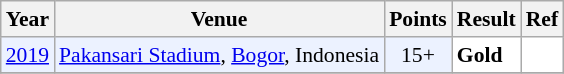<table class="sortable wikitable" style="font-size: 90%;">
<tr>
<th>Year</th>
<th>Venue</th>
<th>Points</th>
<th>Result</th>
<th>Ref</th>
</tr>
<tr style="background:#ECF2FF">
<td align="center"><a href='#'>2019</a></td>
<td><a href='#'>Pakansari Stadium</a>, <a href='#'>Bogor</a>, Indonesia</td>
<td align="center">15+</td>
<td style="text-align:left; background:white"> <strong>Gold</strong></td>
<td style="text-align:center; background:white"></td>
</tr>
<tr>
</tr>
</table>
